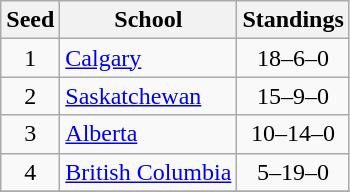<table class="wikitable">
<tr>
<th>Seed</th>
<th>School</th>
<th>Standings</th>
</tr>
<tr>
<td align=center>1</td>
<td><a href='#'>Calgary</a></td>
<td align=center>18–6–0</td>
</tr>
<tr>
<td align=center>2</td>
<td><a href='#'>Saskatchewan</a></td>
<td align=center>15–9–0</td>
</tr>
<tr>
<td align=center>3</td>
<td><a href='#'>Alberta</a></td>
<td align=center>10–14–0</td>
</tr>
<tr>
<td align=center>4</td>
<td><a href='#'>British Columbia</a></td>
<td align=center>5–19–0</td>
</tr>
<tr>
</tr>
</table>
